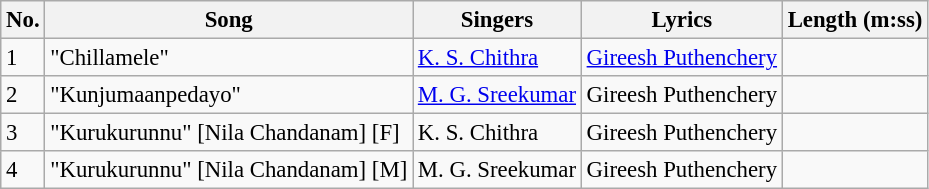<table class="wikitable" style="font-size:95%;">
<tr>
<th>No.</th>
<th>Song</th>
<th>Singers</th>
<th>Lyrics</th>
<th>Length (m:ss)</th>
</tr>
<tr>
<td>1</td>
<td>"Chillamele"</td>
<td><a href='#'>K. S. Chithra</a></td>
<td><a href='#'>Gireesh Puthenchery</a></td>
<td></td>
</tr>
<tr>
<td>2</td>
<td>"Kunjumaanpedayo"</td>
<td><a href='#'>M. G. Sreekumar</a></td>
<td>Gireesh Puthenchery</td>
<td></td>
</tr>
<tr>
<td>3</td>
<td>"Kurukurunnu" [Nila Chandanam] [F]</td>
<td>K. S. Chithra</td>
<td>Gireesh Puthenchery</td>
<td></td>
</tr>
<tr>
<td>4</td>
<td>"Kurukurunnu" [Nila Chandanam] [M]</td>
<td>M. G. Sreekumar</td>
<td>Gireesh Puthenchery</td>
<td></td>
</tr>
</table>
